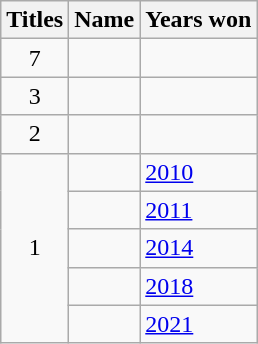<table class="wikitable style="font-size:100%; text-align: left; width:70%">
<tr>
<th>Titles</th>
<th>Name</th>
<th>Years won</th>
</tr>
<tr>
<td align=center>7</td>
<td></td>
<td></td>
</tr>
<tr>
<td align=center>3</td>
<td></td>
<td></td>
</tr>
<tr>
<td align=center>2</td>
<td></td>
<td></td>
</tr>
<tr>
<td rowspan=5 align=center>1</td>
<td></td>
<td><a href='#'>2010</a></td>
</tr>
<tr>
<td></td>
<td><a href='#'>2011</a></td>
</tr>
<tr>
<td></td>
<td><a href='#'>2014</a></td>
</tr>
<tr>
<td></td>
<td><a href='#'>2018</a></td>
</tr>
<tr>
<td></td>
<td><a href='#'>2021</a></td>
</tr>
</table>
